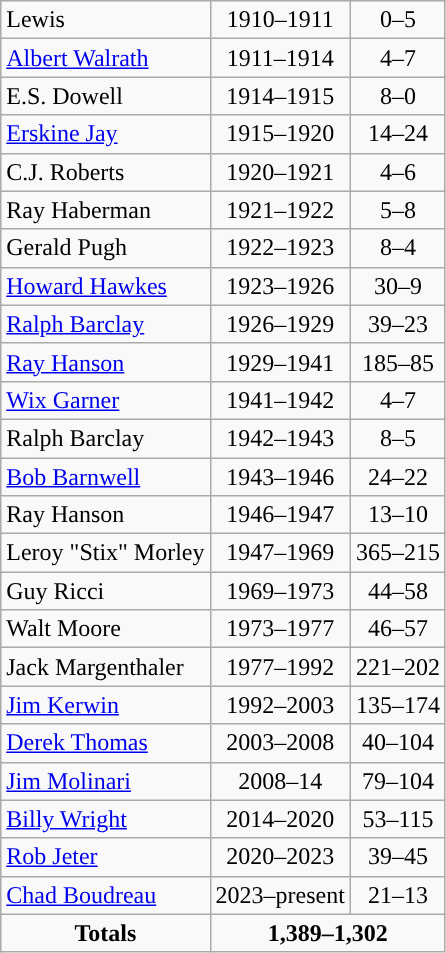<table class="wikitable" style="text-align:center">
<tr>
<td style="text-align:left">Lewis</td>
<td>1910–1911</td>
<td>0–5</td>
</tr>
<tr>
<td style="text-align:left"><a href='#'>Albert Walrath</a></td>
<td>1911–1914</td>
<td>4–7</td>
</tr>
<tr>
<td style="text-align:left">E.S. Dowell</td>
<td>1914–1915</td>
<td>8–0</td>
</tr>
<tr>
<td style="text-align:left"><a href='#'>Erskine Jay</a></td>
<td>1915–1920</td>
<td>14–24</td>
</tr>
<tr>
<td style="text-align:left">C.J. Roberts</td>
<td>1920–1921</td>
<td>4–6</td>
</tr>
<tr>
<td style="text-align:left">Ray Haberman</td>
<td>1921–1922</td>
<td>5–8</td>
</tr>
<tr>
<td style="text-align:left">Gerald Pugh</td>
<td>1922–1923</td>
<td>8–4</td>
</tr>
<tr>
<td style="text-align:left"><a href='#'>Howard Hawkes</a></td>
<td>1923–1926</td>
<td>30–9</td>
</tr>
<tr>
<td style="text-align:left"><a href='#'>Ralph Barclay</a></td>
<td>1926–1929</td>
<td>39–23</td>
</tr>
<tr>
<td style="text-align:left"><a href='#'>Ray Hanson</a></td>
<td>1929–1941</td>
<td>185–85</td>
</tr>
<tr>
<td style="text-align:left"><a href='#'>Wix Garner</a></td>
<td>1941–1942</td>
<td>4–7</td>
</tr>
<tr>
<td style="text-align:left">Ralph Barclay</td>
<td>1942–1943</td>
<td>8–5</td>
</tr>
<tr>
<td style="text-align:left"><a href='#'>Bob Barnwell</a></td>
<td>1943–1946</td>
<td>24–22</td>
</tr>
<tr>
<td style="text-align:left">Ray Hanson</td>
<td>1946–1947</td>
<td>13–10</td>
</tr>
<tr>
<td style="text-align:left">Leroy "Stix" Morley</td>
<td>1947–1969</td>
<td>365–215</td>
</tr>
<tr>
<td style="text-align:left">Guy Ricci</td>
<td>1969–1973</td>
<td>44–58</td>
</tr>
<tr>
<td style="text-align:left">Walt Moore</td>
<td>1973–1977</td>
<td>46–57</td>
</tr>
<tr>
<td style="text-align:left">Jack Margenthaler</td>
<td>1977–1992</td>
<td>221–202</td>
</tr>
<tr>
<td style="text-align:left"><a href='#'>Jim Kerwin</a></td>
<td>1992–2003</td>
<td>135–174</td>
</tr>
<tr>
<td style="text-align:left"><a href='#'>Derek Thomas</a></td>
<td>2003–2008</td>
<td>40–104</td>
</tr>
<tr>
<td style="text-align:left"><a href='#'>Jim Molinari</a></td>
<td>2008–14</td>
<td>79–104</td>
</tr>
<tr>
<td style="text-align:left"><a href='#'>Billy Wright</a></td>
<td>2014–2020</td>
<td>53–115</td>
</tr>
<tr>
<td style="text-align:left"><a href='#'>Rob Jeter</a></td>
<td>2020–2023</td>
<td>39–45</td>
</tr>
<tr>
<td align=left><a href='#'>Chad Boudreau</a></td>
<td>2023–present</td>
<td>21–13</td>
</tr>
<tr>
<td><strong>Totals</strong></td>
<td colspan=2><strong>1,389–1,302</strong></td>
</tr>
</table>
